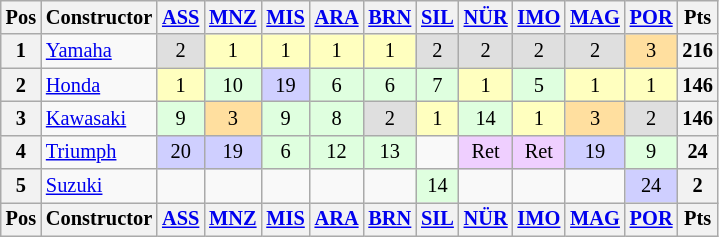<table class="wikitable" style="font-size: 85%; text-align: center">
<tr valign=top>
<th valign=middle>Pos</th>
<th valign=middle>Constructor</th>
<th><a href='#'>ASS</a><br></th>
<th><a href='#'>MNZ</a><br></th>
<th><a href='#'>MIS</a><br></th>
<th><a href='#'>ARA</a><br></th>
<th><a href='#'>BRN</a><br></th>
<th><a href='#'>SIL</a><br></th>
<th><a href='#'>NÜR</a><br></th>
<th><a href='#'>IMO</a><br></th>
<th><a href='#'>MAG</a><br></th>
<th><a href='#'>POR</a><br></th>
<th valign=middle>Pts</th>
</tr>
<tr>
<th>1</th>
<td align="left"> <a href='#'>Yamaha</a></td>
<td style="background:#dfdfdf;">2</td>
<td style="background:#ffffbf;">1</td>
<td style="background:#ffffbf;">1</td>
<td style="background:#ffffbf;">1</td>
<td style="background:#ffffbf;">1</td>
<td style="background:#dfdfdf;">2</td>
<td style="background:#dfdfdf;">2</td>
<td style="background:#dfdfdf;">2</td>
<td style="background:#dfdfdf;">2</td>
<td style="background:#ffdf9f;">3</td>
<th>216</th>
</tr>
<tr>
<th>2</th>
<td align="left"> <a href='#'>Honda</a></td>
<td style="background:#ffffbf;">1</td>
<td style="background:#dfffdf;">10</td>
<td style="background:#cfcfff;">19</td>
<td style="background:#dfffdf;">6</td>
<td style="background:#dfffdf;">6</td>
<td style="background:#dfffdf;">7</td>
<td style="background:#ffffbf;">1</td>
<td style="background:#dfffdf;">5</td>
<td style="background:#ffffbf;">1</td>
<td style="background:#ffffbf;">1</td>
<th>146</th>
</tr>
<tr>
<th>3</th>
<td align="left"> <a href='#'>Kawasaki</a></td>
<td style="background:#dfffdf;">9</td>
<td style="background:#ffdf9f;">3</td>
<td style="background:#dfffdf;">9</td>
<td style="background:#dfffdf;">8</td>
<td style="background:#dfdfdf;">2</td>
<td style="background:#ffffbf;">1</td>
<td style="background:#dfffdf;">14</td>
<td style="background:#ffffbf;">1</td>
<td style="background:#ffdf9f;">3</td>
<td style="background:#dfdfdf;">2</td>
<th>146</th>
</tr>
<tr>
<th>4</th>
<td align="left"> <a href='#'>Triumph</a></td>
<td style="background:#cfcfff;">20</td>
<td style="background:#cfcfff;">19</td>
<td style="background:#dfffdf;">6</td>
<td style="background:#dfffdf;">12</td>
<td style="background:#dfffdf;">13</td>
<td></td>
<td style="background:#efcfff;">Ret</td>
<td style="background:#efcfff;">Ret</td>
<td style="background:#cfcfff;">19</td>
<td style="background:#dfffdf;">9</td>
<th>24</th>
</tr>
<tr>
<th>5</th>
<td align="left"> <a href='#'>Suzuki</a></td>
<td></td>
<td></td>
<td></td>
<td></td>
<td></td>
<td style="background:#dfffdf;">14</td>
<td></td>
<td></td>
<td></td>
<td style="background:#cfcfff;">24</td>
<th>2</th>
</tr>
<tr valign="top">
<th valign="middle">Pos</th>
<th valign="middle">Constructor</th>
<th><a href='#'>ASS</a><br></th>
<th><a href='#'>MNZ</a><br></th>
<th><a href='#'>MIS</a><br></th>
<th><a href='#'>ARA</a><br></th>
<th><a href='#'>BRN</a><br></th>
<th><a href='#'>SIL</a><br></th>
<th><a href='#'>NÜR</a><br></th>
<th><a href='#'>IMO</a><br></th>
<th><a href='#'>MAG</a><br></th>
<th><a href='#'>POR</a><br></th>
<th valign="middle">Pts</th>
</tr>
</table>
